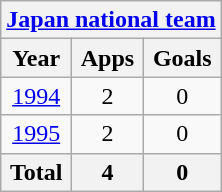<table class="wikitable" style="text-align:center">
<tr>
<th colspan=3><a href='#'>Japan national team</a></th>
</tr>
<tr>
<th>Year</th>
<th>Apps</th>
<th>Goals</th>
</tr>
<tr>
<td><a href='#'>1994</a></td>
<td>2</td>
<td>0</td>
</tr>
<tr>
<td><a href='#'>1995</a></td>
<td>2</td>
<td>0</td>
</tr>
<tr>
<th>Total</th>
<th>4</th>
<th>0</th>
</tr>
</table>
